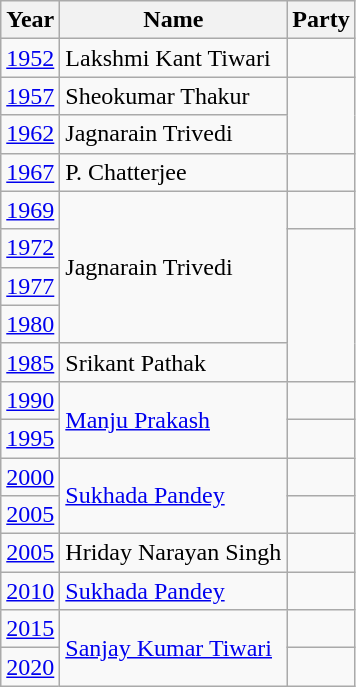<table class="wikitable sortable">
<tr>
<th>Year</th>
<th>Name</th>
<th colspan="2">Party</th>
</tr>
<tr>
<td><a href='#'>1952</a></td>
<td>Lakshmi Kant Tiwari</td>
<td></td>
</tr>
<tr>
<td><a href='#'>1957</a></td>
<td>Sheokumar Thakur</td>
</tr>
<tr>
<td><a href='#'>1962</a></td>
<td>Jagnarain Trivedi</td>
</tr>
<tr>
<td><a href='#'>1967</a></td>
<td>P. Chatterjee</td>
<td></td>
</tr>
<tr>
<td><a href='#'>1969</a></td>
<td rowspan="4">Jagnarain Trivedi</td>
<td></td>
</tr>
<tr>
<td><a href='#'>1972</a></td>
</tr>
<tr>
<td><a href='#'>1977</a></td>
</tr>
<tr>
<td><a href='#'>1980</a></td>
</tr>
<tr>
<td><a href='#'>1985</a></td>
<td>Srikant Pathak</td>
</tr>
<tr>
<td><a href='#'>1990</a></td>
<td rowspan="2"><a href='#'>Manju Prakash</a></td>
<td></td>
</tr>
<tr>
<td><a href='#'>1995</a></td>
</tr>
<tr>
<td><a href='#'>2000</a></td>
<td rowspan="2"><a href='#'>Sukhada Pandey</a></td>
<td></td>
</tr>
<tr>
<td><a href='#'>2005</a></td>
</tr>
<tr>
<td><a href='#'>2005</a></td>
<td>Hriday Narayan Singh</td>
<td></td>
</tr>
<tr>
<td><a href='#'>2010</a></td>
<td><a href='#'>Sukhada Pandey</a></td>
<td></td>
</tr>
<tr>
<td><a href='#'>2015</a></td>
<td rowspan="2"><a href='#'>Sanjay Kumar Tiwari</a></td>
<td></td>
</tr>
<tr>
<td><a href='#'>2020</a></td>
</tr>
</table>
